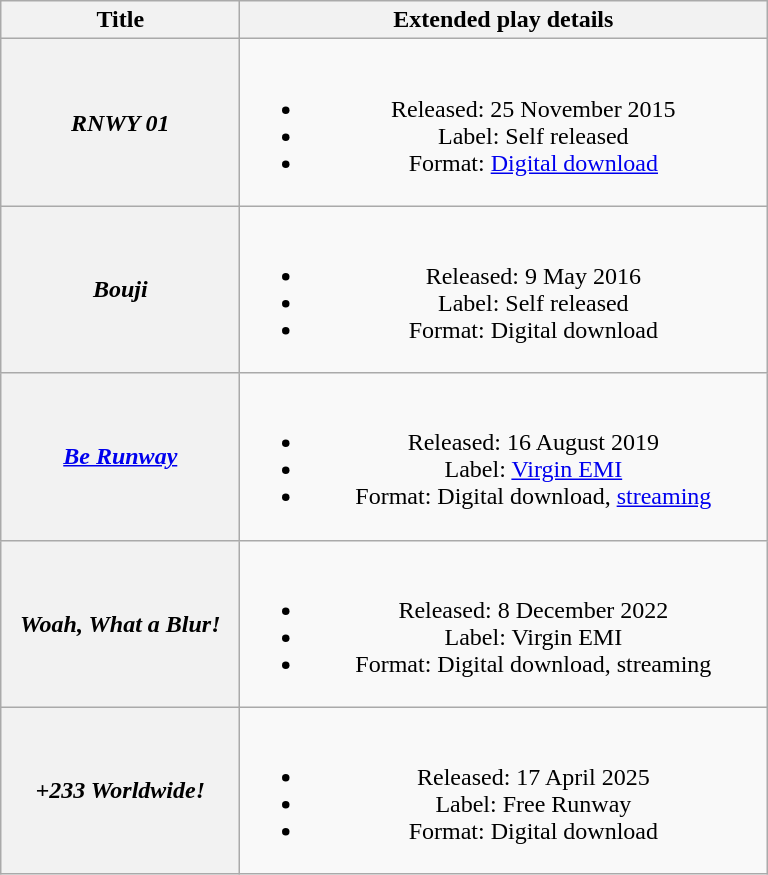<table class="wikitable plainrowheaders" style="text-align:center;">
<tr>
<th scope="col" style="width:9.5em;">Title</th>
<th scope="col" style="width:21.5em;">Extended play details</th>
</tr>
<tr>
<th scope="row"><em>RNWY 01</em></th>
<td><br><ul><li>Released: 25 November 2015</li><li>Label: Self released</li><li>Format: <a href='#'>Digital download</a></li></ul></td>
</tr>
<tr>
<th scope="row"><em>Bouji</em></th>
<td><br><ul><li>Released: 9 May 2016</li><li>Label: Self released</li><li>Format: Digital download</li></ul></td>
</tr>
<tr>
<th scope="row"><em><a href='#'>Be Runway</a></em></th>
<td><br><ul><li>Released: 16 August 2019</li><li>Label: <a href='#'>Virgin EMI</a></li><li>Format: Digital download, <a href='#'>streaming</a></li></ul></td>
</tr>
<tr>
<th scope="row"><em>Woah, What a Blur!</em></th>
<td><br><ul><li>Released: 8 December 2022</li><li>Label: Virgin EMI</li><li>Format: Digital download, streaming</li></ul></td>
</tr>
<tr>
<th scope="row"><em>+233 Worldwide!</em></th>
<td><br><ul><li>Released: 17 April 2025</li><li>Label: Free Runway</li><li>Format: Digital download</li></ul></td>
</tr>
</table>
